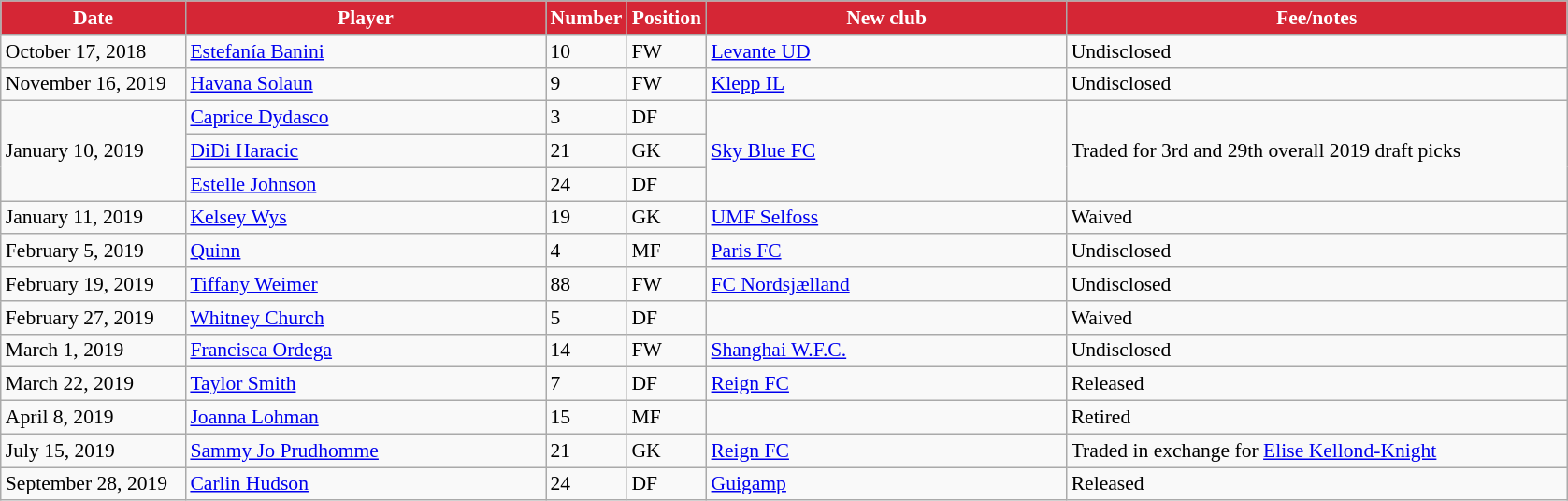<table class="wikitable" style="text-align:left; font-size:90%;">
<tr>
<th style="color:white; background:#D52635; width:125px;">Date</th>
<th style="color:white; background:#D52635; width:250px;">Player</th>
<th style="color:white; background:#D52635; width:50px;">Number</th>
<th style="color:white; background:#D52635; width:50px;">Position</th>
<th style="color:white; background:#D52635; width:250px;">New club</th>
<th style="color:white; background:#D52635; width:350px;">Fee/notes</th>
</tr>
<tr>
<td>October 17, 2018</td>
<td> <a href='#'>Estefanía Banini</a></td>
<td>10</td>
<td>FW</td>
<td> <a href='#'>Levante UD</a></td>
<td>Undisclosed</td>
</tr>
<tr>
<td>November 16, 2019</td>
<td> <a href='#'>Havana Solaun</a></td>
<td>9</td>
<td>FW</td>
<td> <a href='#'>Klepp IL</a></td>
<td>Undisclosed</td>
</tr>
<tr>
<td rowspan=3>January 10, 2019</td>
<td> <a href='#'>Caprice Dydasco</a></td>
<td>3</td>
<td>DF</td>
<td rowspan=3> <a href='#'>Sky Blue FC</a></td>
<td rowspan=3>Traded for 3rd and 29th overall 2019 draft picks</td>
</tr>
<tr>
<td> <a href='#'>DiDi Haracic</a></td>
<td>21</td>
<td>GK</td>
</tr>
<tr>
<td> <a href='#'>Estelle Johnson</a></td>
<td>24</td>
<td>DF</td>
</tr>
<tr>
<td>January 11, 2019</td>
<td> <a href='#'>Kelsey Wys</a></td>
<td>19</td>
<td>GK</td>
<td> <a href='#'>UMF Selfoss</a></td>
<td>Waived</td>
</tr>
<tr>
<td>February 5, 2019</td>
<td> <a href='#'>Quinn</a></td>
<td>4</td>
<td>MF</td>
<td> <a href='#'>Paris FC</a></td>
<td>Undisclosed</td>
</tr>
<tr>
<td>February 19, 2019</td>
<td> <a href='#'>Tiffany Weimer</a></td>
<td>88</td>
<td>FW</td>
<td> <a href='#'>FC Nordsjælland</a></td>
<td>Undisclosed</td>
</tr>
<tr>
<td>February 27, 2019</td>
<td> <a href='#'>Whitney Church</a></td>
<td>5</td>
<td>DF</td>
<td></td>
<td>Waived</td>
</tr>
<tr>
<td>March 1, 2019</td>
<td> <a href='#'>Francisca Ordega</a></td>
<td>14</td>
<td>FW</td>
<td> <a href='#'>Shanghai W.F.C.</a></td>
<td>Undisclosed</td>
</tr>
<tr>
<td>March 22, 2019</td>
<td> <a href='#'>Taylor Smith</a></td>
<td>7</td>
<td>DF</td>
<td> <a href='#'>Reign FC</a></td>
<td>Released</td>
</tr>
<tr>
<td>April 8, 2019</td>
<td> <a href='#'>Joanna Lohman</a></td>
<td>15</td>
<td>MF</td>
<td></td>
<td>Retired</td>
</tr>
<tr>
<td>July 15, 2019</td>
<td> <a href='#'>Sammy Jo Prudhomme</a></td>
<td>21</td>
<td>GK</td>
<td> <a href='#'>Reign FC</a></td>
<td>Traded in exchange for <a href='#'>Elise Kellond-Knight</a></td>
</tr>
<tr>
<td>September 28, 2019</td>
<td> <a href='#'>Carlin Hudson</a></td>
<td>24</td>
<td>DF</td>
<td> <a href='#'>Guigamp</a></td>
<td>Released</td>
</tr>
</table>
